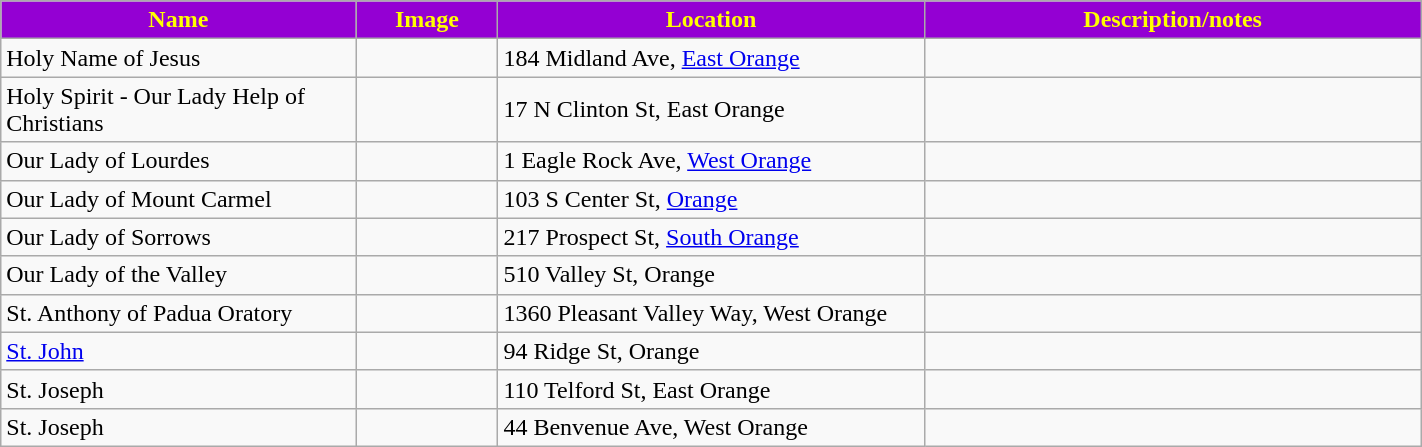<table class="wikitable sortable" style="width:75%">
<tr>
<th style="background:darkviolet; color:yellow;" width="25%"><strong>Name</strong></th>
<th style="background:darkviolet; color:yellow;" width="10%"><strong>Image</strong></th>
<th style="background:darkviolet; color:yellow;" width="30%"><strong>Location</strong></th>
<th style="background:darkviolet; color:yellow;" width="35%"><strong>Description/notes</strong></th>
</tr>
<tr>
<td>Holy Name of Jesus</td>
<td></td>
<td>184 Midland Ave, <a href='#'>East Orange</a></td>
<td></td>
</tr>
<tr>
<td>Holy Spirit - Our Lady Help of Christians</td>
<td></td>
<td>17 N Clinton St, East Orange</td>
<td></td>
</tr>
<tr>
<td>Our Lady of Lourdes</td>
<td></td>
<td>1 Eagle Rock Ave, <a href='#'>West Orange</a></td>
<td></td>
</tr>
<tr>
<td>Our Lady of Mount Carmel</td>
<td></td>
<td>103 S Center St, <a href='#'>Orange</a></td>
<td></td>
</tr>
<tr>
<td>Our Lady of Sorrows</td>
<td></td>
<td>217 Prospect St, <a href='#'>South Orange</a></td>
<td></td>
</tr>
<tr>
<td>Our Lady of the Valley</td>
<td></td>
<td>510 Valley St, Orange</td>
<td></td>
</tr>
<tr>
<td>St. Anthony of Padua Oratory</td>
<td></td>
<td>1360 Pleasant Valley Way, West Orange</td>
<td></td>
</tr>
<tr>
<td><a href='#'>St. John</a></td>
<td></td>
<td>94 Ridge St, Orange</td>
<td></td>
</tr>
<tr>
<td>St. Joseph</td>
<td></td>
<td>110 Telford St, East Orange</td>
<td></td>
</tr>
<tr>
<td>St. Joseph</td>
<td></td>
<td>44 Benvenue Ave, West Orange</td>
<td></td>
</tr>
</table>
